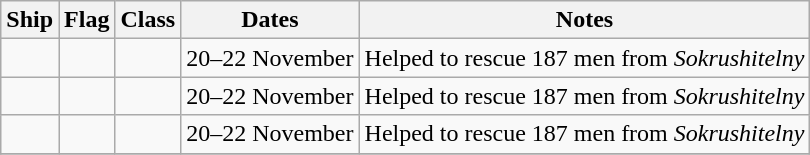<table class="wikitable sortable">
<tr>
<th>Ship</th>
<th>Flag</th>
<th>Class</th>
<th>Dates</th>
<th>Notes</th>
</tr>
<tr>
<td></td>
<td></td>
<td></td>
<td>20–22 November</td>
<td>Helped to rescue 187 men from <em>Sokrushitelny</em></td>
</tr>
<tr>
<td></td>
<td></td>
<td></td>
<td>20–22 November</td>
<td>Helped to rescue 187 men from <em>Sokrushitelny</em></td>
</tr>
<tr>
<td></td>
<td></td>
<td></td>
<td>20–22 November</td>
<td>Helped to rescue 187 men from <em>Sokrushitelny</em></td>
</tr>
<tr>
</tr>
</table>
